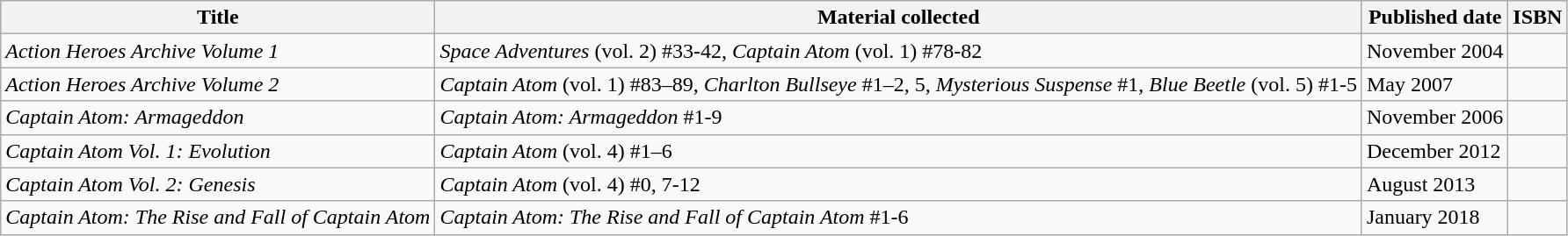<table class="wikitable">
<tr>
<th>Title</th>
<th>Material collected</th>
<th>Published date</th>
<th>ISBN</th>
</tr>
<tr>
<td><em>Action Heroes Archive Volume 1</em></td>
<td><em>Space Adventures</em> (vol. 2) #33-42, <em>Captain Atom</em> (vol. 1) #78-82</td>
<td>November 2004</td>
<td></td>
</tr>
<tr>
<td><em>Action Heroes Archive Volume 2</em></td>
<td><em>Captain Atom</em> (vol. 1) #83–89, <em>Charlton Bullseye</em> #1–2, 5, <em>Mysterious Suspense</em> #1, <em>Blue Beetle</em> (vol. 5) #1-5</td>
<td>May 2007</td>
<td></td>
</tr>
<tr>
<td><em>Captain Atom: Armageddon</em></td>
<td><em>Captain Atom: Armageddon</em> #1-9</td>
<td>November 2006</td>
<td></td>
</tr>
<tr>
<td><em>Captain Atom Vol. 1: Evolution</em></td>
<td><em>Captain Atom</em> (vol. 4) #1–6</td>
<td>December 2012</td>
<td></td>
</tr>
<tr>
<td><em>Captain Atom Vol. 2: Genesis</em></td>
<td><em>Captain Atom</em> (vol. 4) #0, 7-12</td>
<td>August 2013</td>
<td></td>
</tr>
<tr>
<td><em>Captain Atom: The Rise and Fall of Captain Atom</em></td>
<td><em>Captain Atom: The Rise and Fall of Captain Atom</em> #1-6</td>
<td>January 2018</td>
<td></td>
</tr>
</table>
